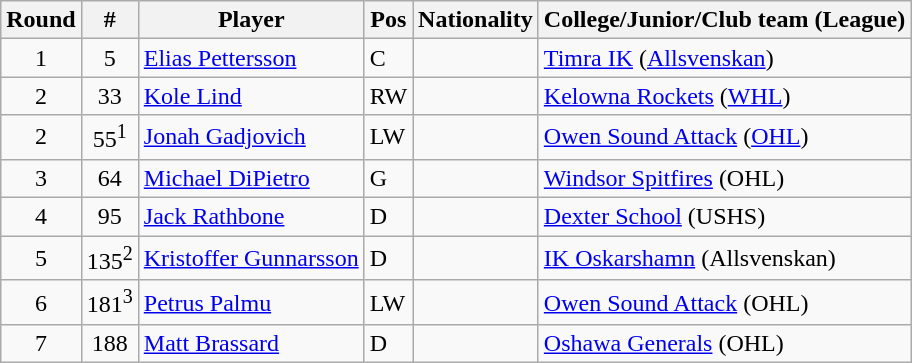<table class="wikitable">
<tr>
<th>Round</th>
<th>#</th>
<th>Player</th>
<th>Pos</th>
<th>Nationality</th>
<th>College/Junior/Club team (League)</th>
</tr>
<tr>
<td style="text-align:center">1</td>
<td style="text-align:center">5</td>
<td><a href='#'>Elias Pettersson</a></td>
<td>C</td>
<td></td>
<td><a href='#'>Timra IK</a> (<a href='#'>Allsvenskan</a>)</td>
</tr>
<tr>
<td style="text-align:center">2</td>
<td style="text-align:center">33</td>
<td><a href='#'>Kole Lind</a></td>
<td>RW</td>
<td></td>
<td><a href='#'>Kelowna Rockets</a> (<a href='#'>WHL</a>)</td>
</tr>
<tr>
<td style="text-align:center">2</td>
<td style="text-align:center">55<sup>1</sup></td>
<td><a href='#'>Jonah Gadjovich</a></td>
<td>LW</td>
<td></td>
<td><a href='#'>Owen Sound Attack</a> (<a href='#'>OHL</a>)</td>
</tr>
<tr>
<td style="text-align:center">3</td>
<td style="text-align:center">64</td>
<td><a href='#'>Michael DiPietro</a></td>
<td>G</td>
<td></td>
<td><a href='#'>Windsor Spitfires</a> (OHL)</td>
</tr>
<tr>
<td style="text-align:center">4</td>
<td style="text-align:center">95</td>
<td><a href='#'>Jack Rathbone</a></td>
<td>D</td>
<td></td>
<td><a href='#'>Dexter School</a> (USHS)</td>
</tr>
<tr>
<td style="text-align:center">5</td>
<td style="text-align:center">135<sup>2</sup></td>
<td><a href='#'>Kristoffer Gunnarsson</a></td>
<td>D</td>
<td></td>
<td><a href='#'>IK Oskarshamn</a> (Allsvenskan)</td>
</tr>
<tr>
<td style="text-align:center">6</td>
<td style="text-align:center">181<sup>3</sup></td>
<td><a href='#'>Petrus Palmu</a></td>
<td>LW</td>
<td></td>
<td><a href='#'>Owen Sound Attack</a> (OHL)</td>
</tr>
<tr>
<td style="text-align:center">7</td>
<td style="text-align:center">188</td>
<td><a href='#'>Matt Brassard</a></td>
<td>D</td>
<td></td>
<td><a href='#'>Oshawa Generals</a> (OHL)</td>
</tr>
</table>
